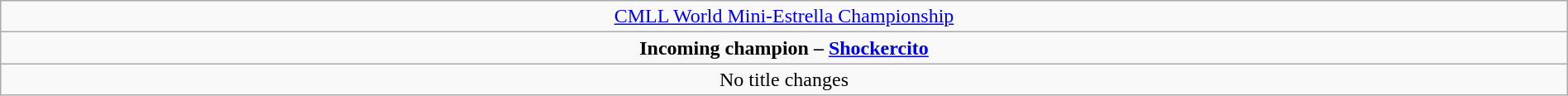<table class="wikitable" style="text-align:center; width:100%;">
<tr>
<td colspan="5" style="text-align: center;"><a href='#'>CMLL World Mini-Estrella Championship</a></td>
</tr>
<tr>
<td colspan="5" style="text-align: center;"><strong>Incoming champion – <a href='#'>Shockercito</a></strong></td>
</tr>
<tr>
<td colspan="5">No title changes</td>
</tr>
</table>
